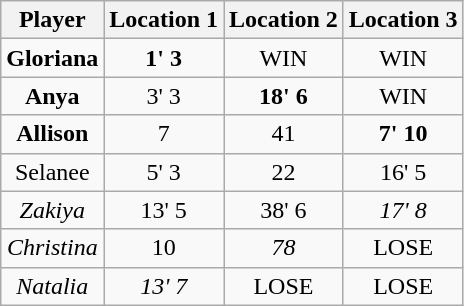<table class="wikitable" style="text-align:center;">
<tr>
<th>Player</th>
<th>Location 1</th>
<th>Location 2</th>
<th>Location 3</th>
</tr>
<tr>
<td><strong>Gloriana</strong></td>
<td><strong>1' 3</strong></td>
<td>WIN</td>
<td>WIN</td>
</tr>
<tr>
<td><strong>Anya</strong></td>
<td>3' 3</td>
<td><strong>18' 6</strong></td>
<td>WIN</td>
</tr>
<tr>
<td><strong>Allison</strong></td>
<td>7</td>
<td>41</td>
<td><strong>7' 10</strong></td>
</tr>
<tr>
<td>Selanee</td>
<td>5' 3</td>
<td>22</td>
<td>16' 5</td>
</tr>
<tr>
<td><em>Zakiya</em></td>
<td>13' 5</td>
<td>38' 6</td>
<td><em>17' 8</em></td>
</tr>
<tr>
<td><em>Christina</em></td>
<td>10</td>
<td><em>78</em></td>
<td>LOSE</td>
</tr>
<tr>
<td><em>Natalia</em></td>
<td><em>13' 7</em></td>
<td>LOSE</td>
<td>LOSE</td>
</tr>
</table>
